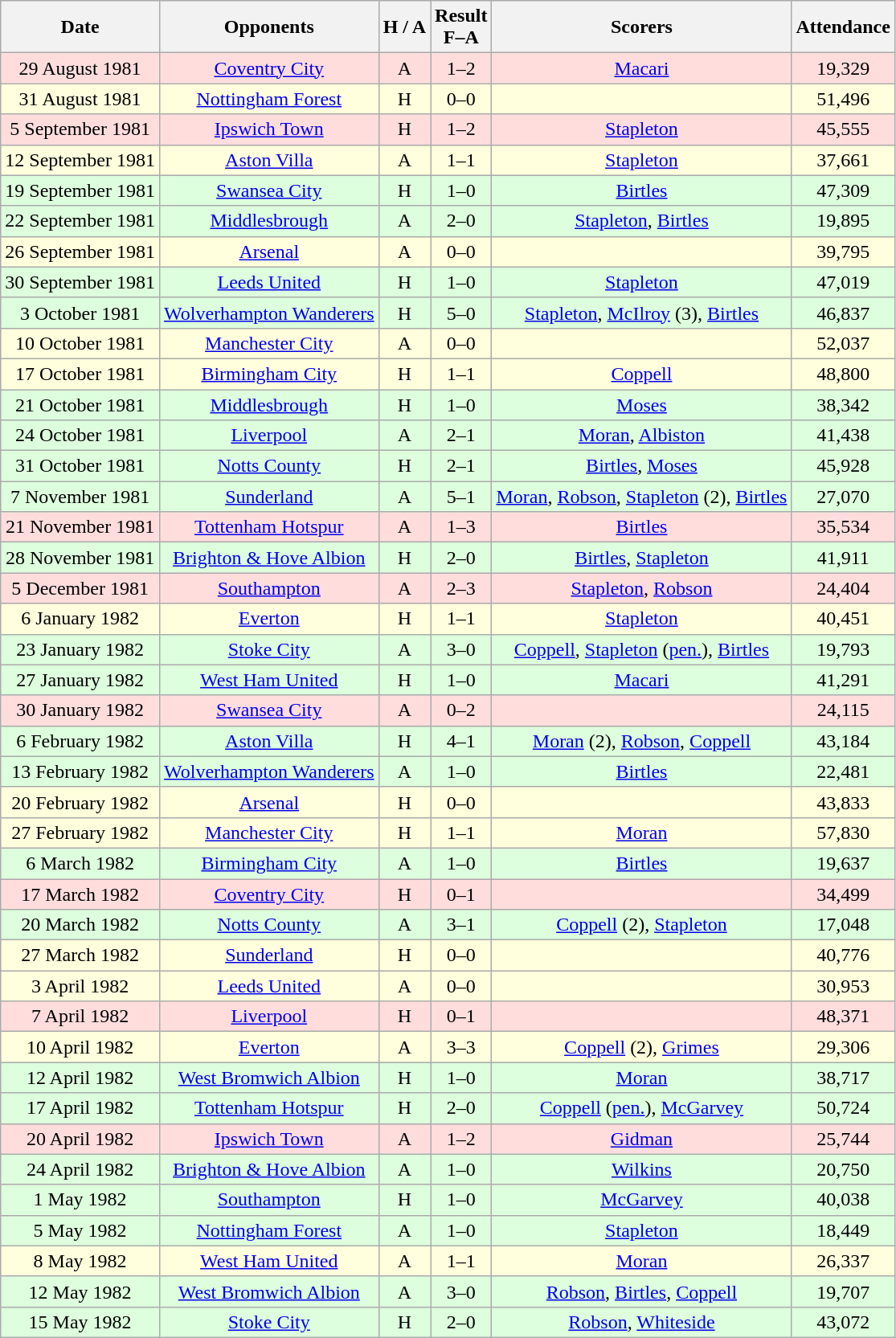<table class="wikitable" style="text-align:center">
<tr>
<th>Date</th>
<th>Opponents</th>
<th>H / A</th>
<th>Result<br>F–A</th>
<th>Scorers</th>
<th>Attendance</th>
</tr>
<tr bgcolor="#ffdddd">
<td>29 August 1981</td>
<td><a href='#'>Coventry City</a></td>
<td>A</td>
<td>1–2</td>
<td><a href='#'>Macari</a></td>
<td>19,329</td>
</tr>
<tr bgcolor="#ffffdd">
<td>31 August 1981</td>
<td><a href='#'>Nottingham Forest</a></td>
<td>H</td>
<td>0–0</td>
<td></td>
<td>51,496</td>
</tr>
<tr bgcolor="#ffdddd">
<td>5 September 1981</td>
<td><a href='#'>Ipswich Town</a></td>
<td>H</td>
<td>1–2</td>
<td><a href='#'>Stapleton</a></td>
<td>45,555</td>
</tr>
<tr bgcolor="#ffffdd">
<td>12 September 1981</td>
<td><a href='#'>Aston Villa</a></td>
<td>A</td>
<td>1–1</td>
<td><a href='#'>Stapleton</a></td>
<td>37,661</td>
</tr>
<tr bgcolor="#ddffdd">
<td>19 September 1981</td>
<td><a href='#'>Swansea City</a></td>
<td>H</td>
<td>1–0</td>
<td><a href='#'>Birtles</a></td>
<td>47,309</td>
</tr>
<tr bgcolor="#ddffdd">
<td>22 September 1981</td>
<td><a href='#'>Middlesbrough</a></td>
<td>A</td>
<td>2–0</td>
<td><a href='#'>Stapleton</a>, <a href='#'>Birtles</a></td>
<td>19,895</td>
</tr>
<tr bgcolor="#ffffdd">
<td>26 September 1981</td>
<td><a href='#'>Arsenal</a></td>
<td>A</td>
<td>0–0</td>
<td></td>
<td>39,795</td>
</tr>
<tr bgcolor="#ddffdd">
<td>30 September 1981</td>
<td><a href='#'>Leeds United</a></td>
<td>H</td>
<td>1–0</td>
<td><a href='#'>Stapleton</a></td>
<td>47,019</td>
</tr>
<tr bgcolor="#ddffdd">
<td>3 October 1981</td>
<td><a href='#'>Wolverhampton Wanderers</a></td>
<td>H</td>
<td>5–0</td>
<td><a href='#'>Stapleton</a>, <a href='#'>McIlroy</a> (3), <a href='#'>Birtles</a></td>
<td>46,837</td>
</tr>
<tr bgcolor="#ffffdd">
<td>10 October 1981</td>
<td><a href='#'>Manchester City</a></td>
<td>A</td>
<td>0–0</td>
<td></td>
<td>52,037</td>
</tr>
<tr bgcolor="#ffffdd">
<td>17 October 1981</td>
<td><a href='#'>Birmingham City</a></td>
<td>H</td>
<td>1–1</td>
<td><a href='#'>Coppell</a></td>
<td>48,800</td>
</tr>
<tr bgcolor="#ddffdd">
<td>21 October 1981</td>
<td><a href='#'>Middlesbrough</a></td>
<td>H</td>
<td>1–0</td>
<td><a href='#'>Moses</a></td>
<td>38,342</td>
</tr>
<tr bgcolor="#ddffdd">
<td>24 October 1981</td>
<td><a href='#'>Liverpool</a></td>
<td>A</td>
<td>2–1</td>
<td><a href='#'>Moran</a>, <a href='#'>Albiston</a></td>
<td>41,438</td>
</tr>
<tr bgcolor="#ddffdd">
<td>31 October 1981</td>
<td><a href='#'>Notts County</a></td>
<td>H</td>
<td>2–1</td>
<td><a href='#'>Birtles</a>, <a href='#'>Moses</a></td>
<td>45,928</td>
</tr>
<tr bgcolor="#ddffdd">
<td>7 November 1981</td>
<td><a href='#'>Sunderland</a></td>
<td>A</td>
<td>5–1</td>
<td><a href='#'>Moran</a>, <a href='#'>Robson</a>, <a href='#'>Stapleton</a> (2), <a href='#'>Birtles</a></td>
<td>27,070</td>
</tr>
<tr bgcolor="#ffdddd">
<td>21 November 1981</td>
<td><a href='#'>Tottenham Hotspur</a></td>
<td>A</td>
<td>1–3</td>
<td><a href='#'>Birtles</a></td>
<td>35,534</td>
</tr>
<tr bgcolor="#ddffdd">
<td>28 November 1981</td>
<td><a href='#'>Brighton & Hove Albion</a></td>
<td>H</td>
<td>2–0</td>
<td><a href='#'>Birtles</a>, <a href='#'>Stapleton</a></td>
<td>41,911</td>
</tr>
<tr bgcolor="#ffdddd">
<td>5 December 1981</td>
<td><a href='#'>Southampton</a></td>
<td>A</td>
<td>2–3</td>
<td><a href='#'>Stapleton</a>, <a href='#'>Robson</a></td>
<td>24,404</td>
</tr>
<tr bgcolor="#ffffdd">
<td>6 January 1982</td>
<td><a href='#'>Everton</a></td>
<td>H</td>
<td>1–1</td>
<td><a href='#'>Stapleton</a></td>
<td>40,451</td>
</tr>
<tr bgcolor="#ddffdd">
<td>23 January 1982</td>
<td><a href='#'>Stoke City</a></td>
<td>A</td>
<td>3–0</td>
<td><a href='#'>Coppell</a>, <a href='#'>Stapleton</a> (<a href='#'>pen.</a>), <a href='#'>Birtles</a></td>
<td>19,793</td>
</tr>
<tr bgcolor="#ddffdd">
<td>27 January 1982</td>
<td><a href='#'>West Ham United</a></td>
<td>H</td>
<td>1–0</td>
<td><a href='#'>Macari</a></td>
<td>41,291</td>
</tr>
<tr bgcolor="#ffdddd">
<td>30 January 1982</td>
<td><a href='#'>Swansea City</a></td>
<td>A</td>
<td>0–2</td>
<td></td>
<td>24,115</td>
</tr>
<tr bgcolor="#ddffdd">
<td>6 February 1982</td>
<td><a href='#'>Aston Villa</a></td>
<td>H</td>
<td>4–1</td>
<td><a href='#'>Moran</a> (2), <a href='#'>Robson</a>, <a href='#'>Coppell</a></td>
<td>43,184</td>
</tr>
<tr bgcolor="#ddffdd">
<td>13 February 1982</td>
<td><a href='#'>Wolverhampton Wanderers</a></td>
<td>A</td>
<td>1–0</td>
<td><a href='#'>Birtles</a></td>
<td>22,481</td>
</tr>
<tr bgcolor="#ffffdd">
<td>20 February 1982</td>
<td><a href='#'>Arsenal</a></td>
<td>H</td>
<td>0–0</td>
<td></td>
<td>43,833</td>
</tr>
<tr bgcolor="#ffffdd">
<td>27 February 1982</td>
<td><a href='#'>Manchester City</a></td>
<td>H</td>
<td>1–1</td>
<td><a href='#'>Moran</a></td>
<td>57,830</td>
</tr>
<tr bgcolor="#ddffdd">
<td>6 March 1982</td>
<td><a href='#'>Birmingham City</a></td>
<td>A</td>
<td>1–0</td>
<td><a href='#'>Birtles</a></td>
<td>19,637</td>
</tr>
<tr bgcolor="#ffdddd">
<td>17 March 1982</td>
<td><a href='#'>Coventry City</a></td>
<td>H</td>
<td>0–1</td>
<td></td>
<td>34,499</td>
</tr>
<tr bgcolor="#ddffdd">
<td>20 March 1982</td>
<td><a href='#'>Notts County</a></td>
<td>A</td>
<td>3–1</td>
<td><a href='#'>Coppell</a> (2), <a href='#'>Stapleton</a></td>
<td>17,048</td>
</tr>
<tr bgcolor="#ffffdd">
<td>27 March 1982</td>
<td><a href='#'>Sunderland</a></td>
<td>H</td>
<td>0–0</td>
<td></td>
<td>40,776</td>
</tr>
<tr bgcolor="#ffffdd">
<td>3 April 1982</td>
<td><a href='#'>Leeds United</a></td>
<td>A</td>
<td>0–0</td>
<td></td>
<td>30,953</td>
</tr>
<tr bgcolor="#ffdddd">
<td>7 April 1982</td>
<td><a href='#'>Liverpool</a></td>
<td>H</td>
<td>0–1</td>
<td></td>
<td>48,371</td>
</tr>
<tr bgcolor="#ffffdd">
<td>10 April 1982</td>
<td><a href='#'>Everton</a></td>
<td>A</td>
<td>3–3</td>
<td><a href='#'>Coppell</a> (2), <a href='#'>Grimes</a></td>
<td>29,306</td>
</tr>
<tr bgcolor="#ddffdd">
<td>12 April 1982</td>
<td><a href='#'>West Bromwich Albion</a></td>
<td>H</td>
<td>1–0</td>
<td><a href='#'>Moran</a></td>
<td>38,717</td>
</tr>
<tr bgcolor="#ddffdd">
<td>17 April 1982</td>
<td><a href='#'>Tottenham Hotspur</a></td>
<td>H</td>
<td>2–0</td>
<td><a href='#'>Coppell</a> (<a href='#'>pen.</a>), <a href='#'>McGarvey</a></td>
<td>50,724</td>
</tr>
<tr bgcolor="#ffdddd">
<td>20 April 1982</td>
<td><a href='#'>Ipswich Town</a></td>
<td>A</td>
<td>1–2</td>
<td><a href='#'>Gidman</a></td>
<td>25,744</td>
</tr>
<tr bgcolor="#ddffdd">
<td>24 April 1982</td>
<td><a href='#'>Brighton & Hove Albion</a></td>
<td>A</td>
<td>1–0</td>
<td><a href='#'>Wilkins</a></td>
<td>20,750</td>
</tr>
<tr bgcolor="#ddffdd">
<td>1 May 1982</td>
<td><a href='#'>Southampton</a></td>
<td>H</td>
<td>1–0</td>
<td><a href='#'>McGarvey</a></td>
<td>40,038</td>
</tr>
<tr bgcolor="#ddffdd">
<td>5 May 1982</td>
<td><a href='#'>Nottingham Forest</a></td>
<td>A</td>
<td>1–0</td>
<td><a href='#'>Stapleton</a></td>
<td>18,449</td>
</tr>
<tr bgcolor="#ffffdd">
<td>8 May 1982</td>
<td><a href='#'>West Ham United</a></td>
<td>A</td>
<td>1–1</td>
<td><a href='#'>Moran</a></td>
<td>26,337</td>
</tr>
<tr bgcolor="#ddffdd">
<td>12 May 1982</td>
<td><a href='#'>West Bromwich Albion</a></td>
<td>A</td>
<td>3–0</td>
<td><a href='#'>Robson</a>, <a href='#'>Birtles</a>, <a href='#'>Coppell</a></td>
<td>19,707</td>
</tr>
<tr bgcolor="#ddffdd">
<td>15 May 1982</td>
<td><a href='#'>Stoke City</a></td>
<td>H</td>
<td>2–0</td>
<td><a href='#'>Robson</a>, <a href='#'>Whiteside</a></td>
<td>43,072</td>
</tr>
</table>
